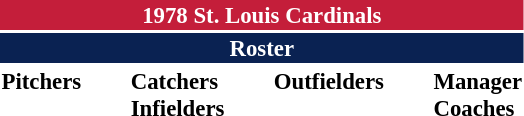<table class="toccolours" style="font-size: 95%;">
<tr>
<th colspan="10" style="background-color: #c41e3a; color: white; text-align: center;">1978 St. Louis Cardinals</th>
</tr>
<tr>
<td colspan="10" style="background-color: #0a2252; color: white; text-align: center;"><strong>Roster</strong></td>
</tr>
<tr>
<td valign="top"><strong>Pitchers</strong><br>














</td>
<td width="25px"></td>
<td valign="top"><strong>Catchers</strong><br>



<strong>Infielders</strong>









</td>
<td width="25px"></td>
<td valign="top"><strong>Outfielders</strong><br>







</td>
<td width="25px"></td>
<td valign="top"><strong>Manager</strong><br>


<strong>Coaches</strong>




</td>
</tr>
</table>
